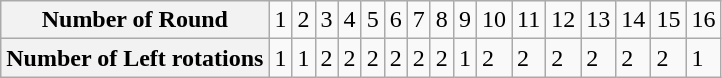<table class="wikitable">
<tr>
<th>Number of Round</th>
<td>1</td>
<td>2</td>
<td>3</td>
<td>4</td>
<td>5</td>
<td>6</td>
<td>7</td>
<td>8</td>
<td>9</td>
<td>10</td>
<td>11</td>
<td>12</td>
<td>13</td>
<td>14</td>
<td>15</td>
<td>16</td>
</tr>
<tr>
<th>Number of Left rotations</th>
<td>1</td>
<td>1</td>
<td>2</td>
<td>2</td>
<td>2</td>
<td>2</td>
<td>2</td>
<td>2</td>
<td>1</td>
<td>2</td>
<td>2</td>
<td>2</td>
<td>2</td>
<td>2</td>
<td>2</td>
<td>1</td>
</tr>
</table>
